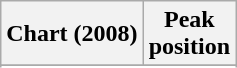<table class="wikitable sortable plainrowheaders">
<tr>
<th scope="col">Chart (2008)</th>
<th scope="col">Peak<br>position</th>
</tr>
<tr>
</tr>
<tr>
</tr>
<tr>
</tr>
</table>
